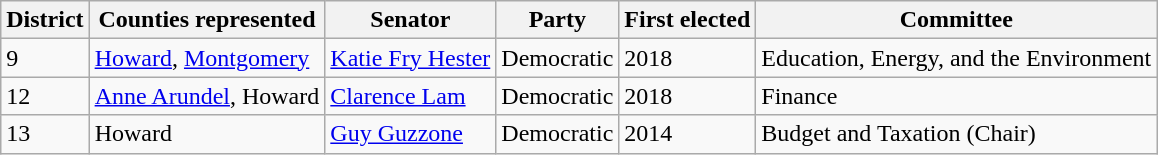<table class="sortable wikitable">
<tr>
<th>District</th>
<th>Counties represented</th>
<th>Senator</th>
<th>Party</th>
<th>First elected</th>
<th>Committee</th>
</tr>
<tr>
<td>9</td>
<td><a href='#'>Howard</a>, <a href='#'>Montgomery</a></td>
<td> <a href='#'>Katie Fry Hester</a></td>
<td>Democratic</td>
<td>2018</td>
<td>Education, Energy, and the Environment</td>
</tr>
<tr>
<td>12</td>
<td><a href='#'>Anne Arundel</a>, Howard</td>
<td> <a href='#'>Clarence Lam</a></td>
<td>Democratic</td>
<td>2018</td>
<td>Finance</td>
</tr>
<tr>
<td>13</td>
<td>Howard</td>
<td> <a href='#'>Guy Guzzone</a></td>
<td>Democratic</td>
<td>2014</td>
<td>Budget and Taxation (Chair)</td>
</tr>
</table>
